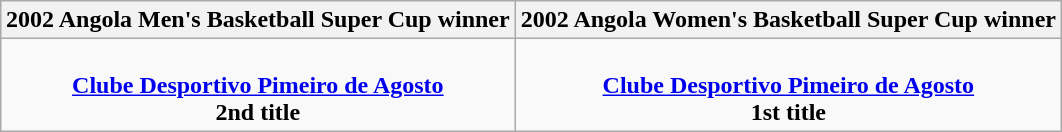<table class=wikitable style="text-align:center; margin:auto">
<tr>
<th>2002 Angola Men's Basketball Super Cup winner</th>
<th>2002 Angola Women's Basketball Super Cup winner</th>
</tr>
<tr>
<td><br><strong><a href='#'>Clube Desportivo Pimeiro de Agosto</a></strong><br><strong>2nd title</strong></td>
<td><br><strong><a href='#'>Clube Desportivo Pimeiro de Agosto</a></strong><br><strong>1st title</strong></td>
</tr>
</table>
